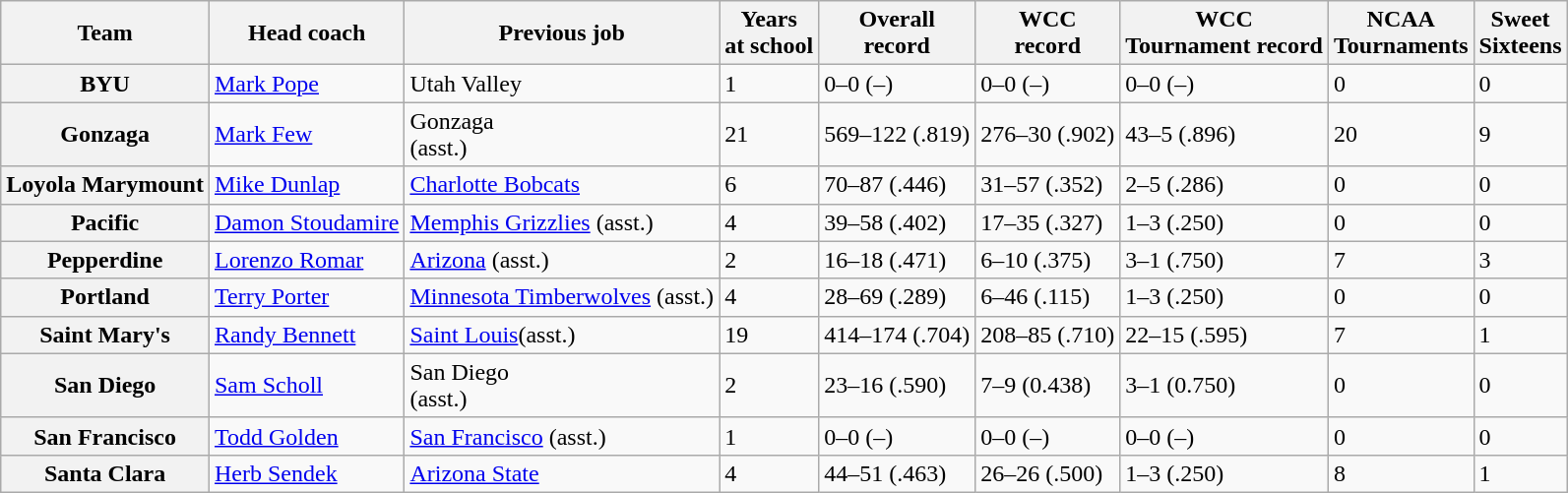<table class="wikitable sortable">
<tr>
<th>Team</th>
<th>Head coach</th>
<th>Previous job</th>
<th>Years<br>at school</th>
<th>Overall<br>record</th>
<th>WCC<br>record</th>
<th>WCC<br>Tournament
record</th>
<th>NCAA<br>Tournaments</th>
<th>Sweet<br>Sixteens</th>
</tr>
<tr>
<th>BYU</th>
<td><a href='#'>Mark Pope</a></td>
<td>Utah Valley</td>
<td>1</td>
<td>0–0 (–)</td>
<td>0–0 (–)</td>
<td>0–0 (–)</td>
<td>0</td>
<td>0</td>
</tr>
<tr>
<th>Gonzaga</th>
<td><a href='#'>Mark Few</a></td>
<td>Gonzaga<br>(asst.)</td>
<td>21</td>
<td>569–122 (.819)</td>
<td>276–30 (.902)</td>
<td>43–5 (.896)</td>
<td>20</td>
<td>9</td>
</tr>
<tr>
<th>Loyola Marymount</th>
<td><a href='#'>Mike Dunlap</a></td>
<td><a href='#'>Charlotte Bobcats</a></td>
<td>6</td>
<td>70–87 (.446)</td>
<td>31–57 (.352)</td>
<td>2–5 (.286)</td>
<td>0</td>
<td>0</td>
</tr>
<tr>
<th>Pacific</th>
<td><a href='#'>Damon Stoudamire</a></td>
<td><a href='#'>Memphis Grizzlies</a> (asst.)</td>
<td>4</td>
<td>39–58 (.402)</td>
<td>17–35 (.327)</td>
<td>1–3 (.250)</td>
<td>0</td>
<td>0</td>
</tr>
<tr>
<th>Pepperdine</th>
<td><a href='#'>Lorenzo Romar</a></td>
<td><a href='#'>Arizona</a> (asst.)</td>
<td>2</td>
<td>16–18 (.471)</td>
<td>6–10 (.375)</td>
<td>3–1 (.750)</td>
<td>7</td>
<td>3</td>
</tr>
<tr>
<th>Portland</th>
<td><a href='#'>Terry Porter</a></td>
<td><a href='#'>Minnesota Timberwolves</a> (asst.)</td>
<td>4</td>
<td>28–69 (.289)</td>
<td>6–46 (.115)</td>
<td>1–3 (.250)</td>
<td>0</td>
<td>0</td>
</tr>
<tr>
<th>Saint Mary's</th>
<td><a href='#'>Randy Bennett</a></td>
<td><a href='#'>Saint Louis</a>(asst.)</td>
<td>19</td>
<td>414–174 (.704)</td>
<td>208–85 (.710)</td>
<td>22–15 (.595)</td>
<td>7</td>
<td>1</td>
</tr>
<tr>
<th>San Diego</th>
<td><a href='#'>Sam Scholl</a></td>
<td>San Diego<br>(asst.)</td>
<td>2</td>
<td>23–16 (.590)</td>
<td>7–9 (0.438)</td>
<td>3–1 (0.750)</td>
<td>0</td>
<td>0</td>
</tr>
<tr>
<th>San Francisco</th>
<td><a href='#'>Todd Golden</a></td>
<td><a href='#'>San Francisco</a> (asst.)</td>
<td>1</td>
<td>0–0 (–)</td>
<td>0–0 (–)</td>
<td>0–0 (–)</td>
<td>0</td>
<td>0</td>
</tr>
<tr>
<th>Santa Clara</th>
<td><a href='#'>Herb Sendek</a></td>
<td><a href='#'>Arizona State</a></td>
<td>4</td>
<td>44–51 (.463)</td>
<td>26–26 (.500)</td>
<td>1–3 (.250)</td>
<td>8</td>
<td>1</td>
</tr>
</table>
